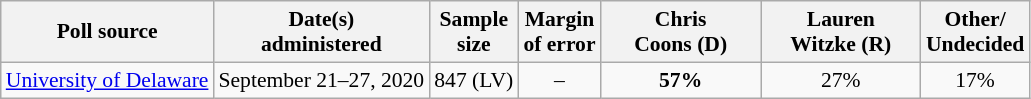<table class="wikitable" style="font-size:90%;text-align:center;">
<tr>
<th>Poll source</th>
<th>Date(s)<br>administered</th>
<th>Sample<br>size</th>
<th>Margin<br>of error</th>
<th style="width:100px;">Chris<br>Coons (D)</th>
<th style="width:100px;">Lauren<br>Witzke (R)</th>
<th>Other/<br>Undecided</th>
</tr>
<tr>
<td style="text-align:left;"><a href='#'>University of Delaware</a></td>
<td>September 21–27, 2020</td>
<td>847 (LV)</td>
<td>–</td>
<td><strong>57%</strong></td>
<td>27%</td>
<td>17%</td>
</tr>
</table>
